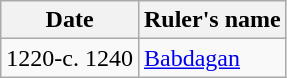<table class="wikitable" border="1">
<tr>
<th>Date</th>
<th>Ruler's name</th>
</tr>
<tr>
<td>1220-c. 1240</td>
<td><a href='#'>Babdagan</a></td>
</tr>
</table>
